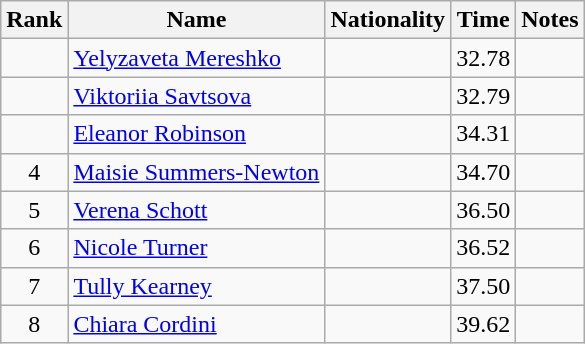<table class="wikitable sortable" style="text-align:center">
<tr>
<th>Rank</th>
<th>Name</th>
<th>Nationality</th>
<th>Time</th>
<th>Notes</th>
</tr>
<tr>
<td></td>
<td align=left><a href='#'>Yelyzaveta Mereshko</a></td>
<td align=left></td>
<td>32.78</td>
<td></td>
</tr>
<tr>
<td></td>
<td align=left><a href='#'>Viktoriia Savtsova</a></td>
<td align=left></td>
<td>32.79</td>
<td></td>
</tr>
<tr>
<td></td>
<td align=left><a href='#'>Eleanor Robinson</a></td>
<td align=left></td>
<td>34.31</td>
<td></td>
</tr>
<tr>
<td>4</td>
<td align=left><a href='#'>Maisie Summers-Newton</a></td>
<td align=left></td>
<td>34.70</td>
<td></td>
</tr>
<tr>
<td>5</td>
<td align=left><a href='#'>Verena Schott</a></td>
<td align=left></td>
<td>36.50</td>
<td></td>
</tr>
<tr>
<td>6</td>
<td align=left><a href='#'>Nicole Turner</a></td>
<td align=left></td>
<td>36.52</td>
<td></td>
</tr>
<tr>
<td>7</td>
<td align=left><a href='#'>Tully Kearney</a></td>
<td align=left></td>
<td>37.50</td>
<td></td>
</tr>
<tr>
<td>8</td>
<td align=left><a href='#'>Chiara Cordini</a></td>
<td align=left></td>
<td>39.62</td>
<td></td>
</tr>
</table>
